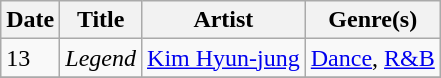<table class="wikitable" style="text-align: left;">
<tr>
<th>Date</th>
<th>Title</th>
<th>Artist</th>
<th>Genre(s)</th>
</tr>
<tr>
<td>13</td>
<td><em>Legend</em></td>
<td><a href='#'>Kim Hyun-jung</a></td>
<td><a href='#'>Dance</a>, <a href='#'>R&B</a></td>
</tr>
<tr>
</tr>
</table>
